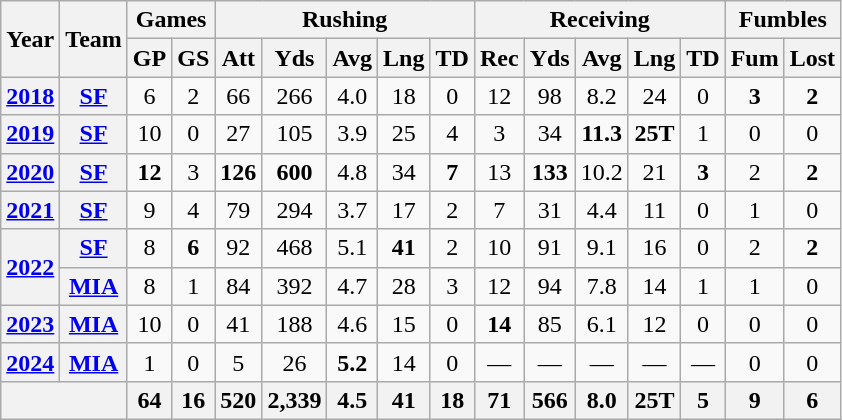<table class="wikitable" style="text-align:center">
<tr>
<th rowspan="2">Year</th>
<th rowspan="2">Team</th>
<th colspan="2">Games</th>
<th colspan="5">Rushing</th>
<th colspan="5">Receiving</th>
<th colspan="2">Fumbles</th>
</tr>
<tr>
<th>GP</th>
<th>GS</th>
<th>Att</th>
<th>Yds</th>
<th>Avg</th>
<th>Lng</th>
<th>TD</th>
<th>Rec</th>
<th>Yds</th>
<th>Avg</th>
<th>Lng</th>
<th>TD</th>
<th>Fum</th>
<th>Lost</th>
</tr>
<tr>
<th><a href='#'>2018</a></th>
<th><a href='#'>SF</a></th>
<td>6</td>
<td>2</td>
<td>66</td>
<td>266</td>
<td>4.0</td>
<td>18</td>
<td>0</td>
<td>12</td>
<td>98</td>
<td>8.2</td>
<td>24</td>
<td>0</td>
<td><strong>3</strong></td>
<td><strong>2</strong></td>
</tr>
<tr>
<th><a href='#'>2019</a></th>
<th><a href='#'>SF</a></th>
<td>10</td>
<td>0</td>
<td>27</td>
<td>105</td>
<td>3.9</td>
<td>25</td>
<td>4</td>
<td>3</td>
<td>34</td>
<td><strong>11.3</strong></td>
<td><strong>25T</strong></td>
<td>1</td>
<td>0</td>
<td>0</td>
</tr>
<tr>
<th><a href='#'>2020</a></th>
<th><a href='#'>SF</a></th>
<td><strong>12</strong></td>
<td>3</td>
<td><strong>126</strong></td>
<td><strong>600</strong></td>
<td>4.8</td>
<td>34</td>
<td><strong>7</strong></td>
<td>13</td>
<td><strong>133</strong></td>
<td>10.2</td>
<td>21</td>
<td><strong>3</strong></td>
<td>2</td>
<td><strong>2</strong></td>
</tr>
<tr>
<th><a href='#'>2021</a></th>
<th><a href='#'>SF</a></th>
<td>9</td>
<td>4</td>
<td>79</td>
<td>294</td>
<td>3.7</td>
<td>17</td>
<td>2</td>
<td>7</td>
<td>31</td>
<td>4.4</td>
<td>11</td>
<td>0</td>
<td>1</td>
<td>0</td>
</tr>
<tr>
<th rowspan="2"><a href='#'>2022</a></th>
<th><a href='#'>SF</a></th>
<td>8</td>
<td><strong>6</strong></td>
<td>92</td>
<td>468</td>
<td>5.1</td>
<td><strong>41</strong></td>
<td>2</td>
<td>10</td>
<td>91</td>
<td>9.1</td>
<td>16</td>
<td>0</td>
<td>2</td>
<td><strong>2</strong></td>
</tr>
<tr>
<th><a href='#'>MIA</a></th>
<td>8</td>
<td>1</td>
<td>84</td>
<td>392</td>
<td>4.7</td>
<td>28</td>
<td>3</td>
<td>12</td>
<td>94</td>
<td>7.8</td>
<td>14</td>
<td>1</td>
<td>1</td>
<td>0</td>
</tr>
<tr>
<th><a href='#'>2023</a></th>
<th><a href='#'>MIA</a></th>
<td>10</td>
<td>0</td>
<td>41</td>
<td>188</td>
<td>4.6</td>
<td>15</td>
<td>0</td>
<td><strong>14</strong></td>
<td>85</td>
<td>6.1</td>
<td>12</td>
<td>0</td>
<td>0</td>
<td>0</td>
</tr>
<tr>
<th><a href='#'>2024</a></th>
<th><a href='#'>MIA</a></th>
<td>1</td>
<td>0</td>
<td>5</td>
<td>26</td>
<td><strong>5.2</strong></td>
<td>14</td>
<td>0</td>
<td>—</td>
<td>—</td>
<td>—</td>
<td>—</td>
<td>—</td>
<td>0</td>
<td>0</td>
</tr>
<tr>
<th colspan="2"></th>
<th>64</th>
<th>16</th>
<th>520</th>
<th>2,339</th>
<th>4.5</th>
<th>41</th>
<th>18</th>
<th>71</th>
<th>566</th>
<th>8.0</th>
<th>25T</th>
<th>5</th>
<th>9</th>
<th>6</th>
</tr>
</table>
